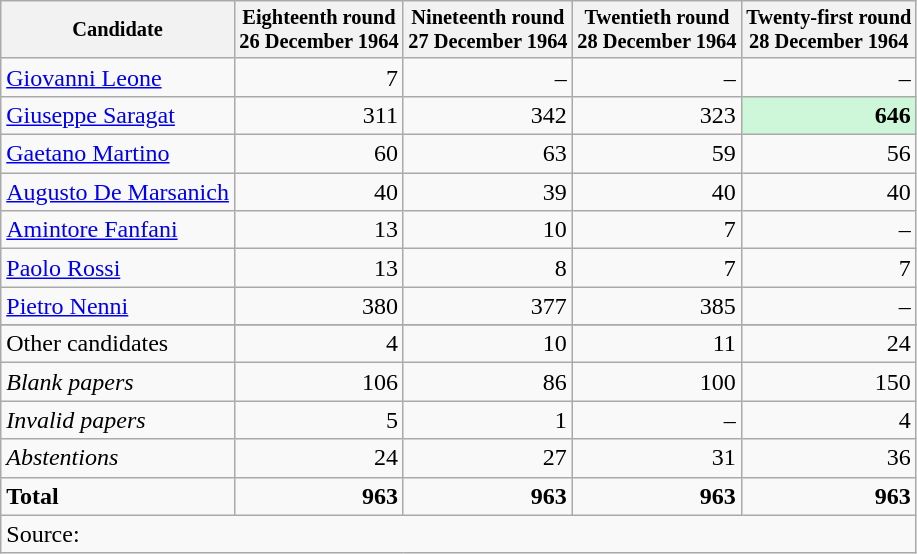<table class="wikitable sortable" style=text-align:right>
<tr>
<th style="font-size: 85%;">Candidate</th>
<th data-sort-type="number" style="font-size: 85%;">Eighteenth round<br>26 December 1964</th>
<th data-sort-type="number" style="font-size: 85%;">Nineteenth round<br>27 December 1964</th>
<th data-sort-type="number" style="font-size: 85%;">Twentieth round<br>28 December 1964</th>
<th data-sort-type="number" style="font-size: 85%;">Twenty-first round<br>28 December 1964</th>
</tr>
<tr>
<td align=left><a href='#'>Giovanni Leone</a></td>
<td>7</td>
<td>–</td>
<td>–</td>
<td>–</td>
</tr>
<tr>
<td align=left><a href='#'>Giuseppe Saragat</a></td>
<td>311</td>
<td>342</td>
<td>323</td>
<td bgcolor=#CEF6D8><strong>646</strong></td>
</tr>
<tr>
<td align=left><a href='#'>Gaetano Martino</a></td>
<td>60</td>
<td>63</td>
<td>59</td>
<td>56</td>
</tr>
<tr>
<td align=left><a href='#'>Augusto De Marsanich</a></td>
<td>40</td>
<td>39</td>
<td>40</td>
<td>40</td>
</tr>
<tr>
<td align=left><a href='#'>Amintore Fanfani</a></td>
<td>13</td>
<td>10</td>
<td>7</td>
<td>–</td>
</tr>
<tr>
<td align=left><a href='#'>Paolo Rossi</a></td>
<td>13</td>
<td>8</td>
<td>7</td>
<td>7</td>
</tr>
<tr>
<td align=left><a href='#'>Pietro Nenni</a></td>
<td>380</td>
<td>377</td>
<td>385</td>
<td>–</td>
</tr>
<tr>
</tr>
<tr class="sortbottom">
<td align=left>Other candidates</td>
<td>4</td>
<td>10</td>
<td>11</td>
<td>24</td>
</tr>
<tr class="sortbottom">
<td align=left><em>Blank papers</em></td>
<td>106</td>
<td>86</td>
<td>100</td>
<td>150</td>
</tr>
<tr class="sortbottom">
<td align=left><em>Invalid papers</em></td>
<td>5</td>
<td>1</td>
<td>–</td>
<td>4</td>
</tr>
<tr class="sortbottom">
<td align=left><em>Abstentions</em></td>
<td>24</td>
<td>27</td>
<td>31</td>
<td>36</td>
</tr>
<tr class="sortbottom">
<td align=left><strong>Total</strong></td>
<td><strong>963</strong></td>
<td><strong>963</strong></td>
<td><strong>963</strong></td>
<td><strong>963</strong></td>
</tr>
<tr class="sortbottom">
<td align=left colspan=11>Source: </td>
</tr>
</table>
